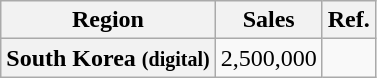<table class="wikitable plainrowheaders" style="text-align:center;">
<tr>
<th>Region</th>
<th>Sales</th>
<th>Ref.</th>
</tr>
<tr>
<th scope="row">South Korea <small>(digital)</small></th>
<td>2,500,000</td>
<td></td>
</tr>
</table>
